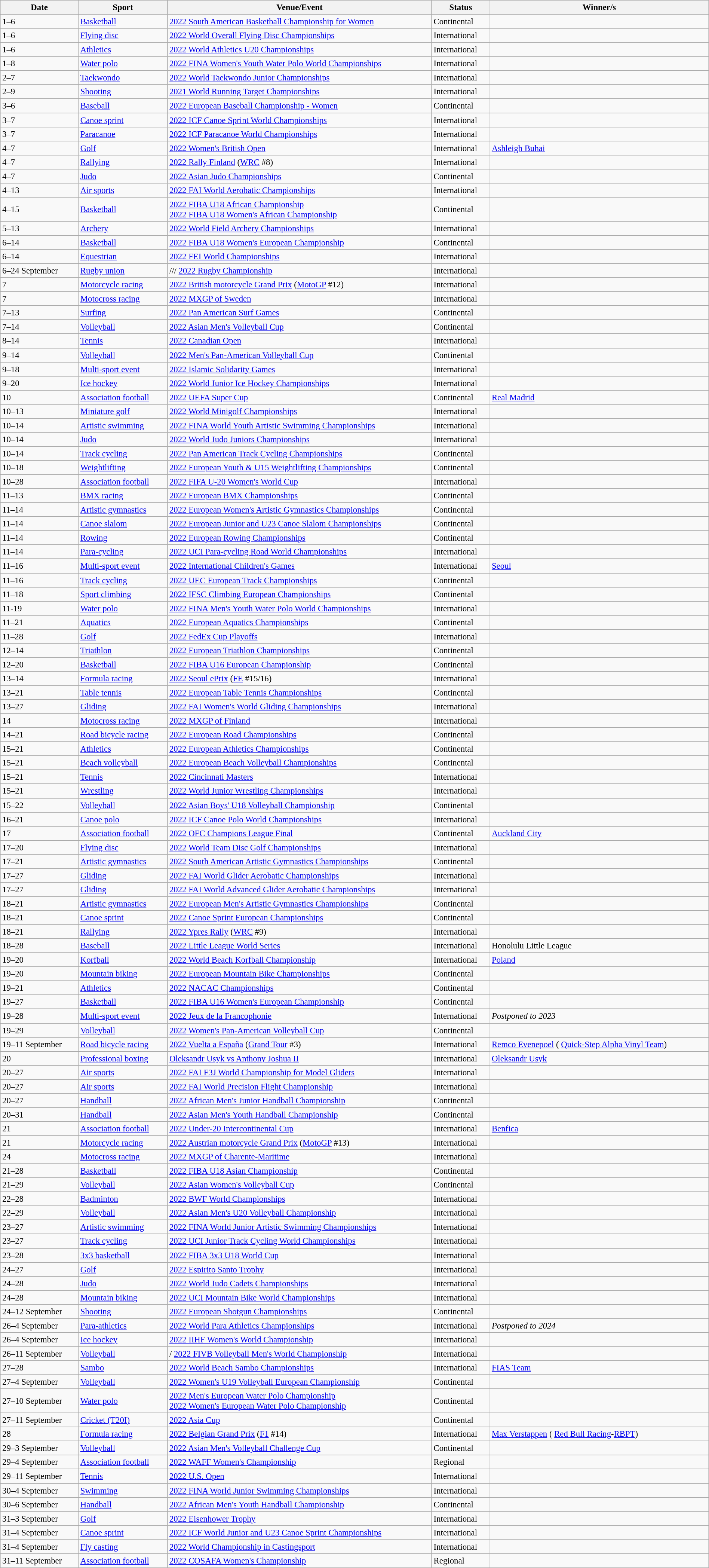<table class="wikitable source" style="font-size:95%; width: 100%">
<tr>
<th>Date</th>
<th>Sport</th>
<th>Venue/Event</th>
<th>Status</th>
<th>Winner/s</th>
</tr>
<tr>
<td>1–6</td>
<td><a href='#'>Basketball</a></td>
<td> <a href='#'>2022 South American Basketball Championship for Women</a></td>
<td>Continental</td>
<td></td>
</tr>
<tr>
<td>1–6</td>
<td><a href='#'>Flying disc</a></td>
<td> <a href='#'>2022 World Overall Flying Disc Championships</a></td>
<td>International</td>
<td></td>
</tr>
<tr>
<td>1–6</td>
<td><a href='#'>Athletics</a></td>
<td> <a href='#'>2022 World Athletics U20 Championships</a></td>
<td>International</td>
<td></td>
</tr>
<tr>
<td>1–8</td>
<td><a href='#'>Water polo</a></td>
<td> <a href='#'>2022 FINA Women's Youth Water Polo World Championships</a></td>
<td>International</td>
<td></td>
</tr>
<tr>
<td>2–7</td>
<td><a href='#'>Taekwondo</a></td>
<td> <a href='#'>2022 World Taekwondo Junior Championships</a></td>
<td>International</td>
<td></td>
</tr>
<tr>
<td>2–9</td>
<td><a href='#'>Shooting</a></td>
<td> <a href='#'>2021 World Running Target Championships</a></td>
<td>International</td>
<td></td>
</tr>
<tr>
<td>3–6</td>
<td><a href='#'>Baseball</a></td>
<td> <a href='#'>2022 European Baseball Championship - Women</a></td>
<td>Continental</td>
<td></td>
</tr>
<tr>
<td>3–7</td>
<td><a href='#'>Canoe sprint</a></td>
<td> <a href='#'>2022 ICF Canoe Sprint World Championships</a></td>
<td>International</td>
<td></td>
</tr>
<tr>
<td>3–7</td>
<td><a href='#'>Paracanoe</a></td>
<td> <a href='#'>2022 ICF Paracanoe World Championships</a></td>
<td>International</td>
<td></td>
</tr>
<tr>
<td>4–7</td>
<td><a href='#'>Golf</a></td>
<td> <a href='#'>2022 Women's British Open</a></td>
<td>International</td>
<td> <a href='#'>Ashleigh Buhai</a></td>
</tr>
<tr>
<td>4–7</td>
<td><a href='#'>Rallying</a></td>
<td> <a href='#'>2022 Rally Finland</a> (<a href='#'>WRC</a> #8)</td>
<td>International</td>
<td></td>
</tr>
<tr>
<td>4–7</td>
<td><a href='#'>Judo</a></td>
<td> <a href='#'>2022 Asian Judo Championships</a></td>
<td>Continental</td>
<td></td>
</tr>
<tr>
<td>4–13</td>
<td><a href='#'>Air sports</a></td>
<td> <a href='#'>2022 FAI World Aerobatic Championships</a></td>
<td>International</td>
<td></td>
</tr>
<tr>
<td>4–15</td>
<td><a href='#'>Basketball</a></td>
<td> <a href='#'>2022 FIBA U18 African Championship</a><br> <a href='#'>2022 FIBA U18 Women's African Championship</a></td>
<td>Continental</td>
<td></td>
</tr>
<tr>
<td>5–13</td>
<td><a href='#'>Archery</a></td>
<td> <a href='#'>2022 World Field Archery Championships</a></td>
<td>International</td>
<td></td>
</tr>
<tr>
<td>6–14</td>
<td><a href='#'>Basketball</a></td>
<td> <a href='#'>2022 FIBA U18 Women's European Championship</a></td>
<td>Continental</td>
<td></td>
</tr>
<tr>
<td>6–14</td>
<td><a href='#'>Equestrian</a></td>
<td> <a href='#'>2022 FEI World Championships</a></td>
<td>International</td>
<td></td>
</tr>
<tr>
<td>6–24 September</td>
<td><a href='#'>Rugby union</a></td>
<td>/// <a href='#'>2022 Rugby Championship</a></td>
<td>International</td>
<td></td>
</tr>
<tr>
<td>7</td>
<td><a href='#'>Motorcycle racing</a></td>
<td> <a href='#'>2022 British motorcycle Grand Prix</a> (<a href='#'>MotoGP</a> #12)</td>
<td>International</td>
<td></td>
</tr>
<tr>
<td>7</td>
<td><a href='#'>Motocross racing</a></td>
<td> <a href='#'>2022 MXGP of Sweden</a></td>
<td>International</td>
<td></td>
</tr>
<tr>
<td>7–13</td>
<td><a href='#'>Surfing</a></td>
<td> <a href='#'>2022 Pan American Surf Games</a></td>
<td>Continental</td>
<td></td>
</tr>
<tr>
<td>7–14</td>
<td><a href='#'>Volleyball</a></td>
<td> <a href='#'>2022 Asian Men's Volleyball Cup</a></td>
<td>Continental</td>
<td></td>
</tr>
<tr>
<td>8–14</td>
<td><a href='#'>Tennis</a></td>
<td> <a href='#'>2022 Canadian Open</a></td>
<td>International</td>
<td></td>
</tr>
<tr>
<td>9–14</td>
<td><a href='#'>Volleyball</a></td>
<td> <a href='#'>2022 Men's Pan-American Volleyball Cup</a></td>
<td>Continental</td>
<td></td>
</tr>
<tr>
<td>9–18</td>
<td><a href='#'>Multi-sport event</a></td>
<td> <a href='#'>2022 Islamic Solidarity Games</a></td>
<td>International</td>
<td></td>
</tr>
<tr>
<td>9–20</td>
<td><a href='#'>Ice hockey</a></td>
<td> <a href='#'>2022 World Junior Ice Hockey Championships</a></td>
<td>International</td>
<td></td>
</tr>
<tr>
<td>10</td>
<td><a href='#'>Association football</a></td>
<td> <a href='#'>2022 UEFA Super Cup</a></td>
<td>Continental</td>
<td> <a href='#'>Real Madrid</a></td>
</tr>
<tr>
<td>10–13</td>
<td><a href='#'>Miniature golf</a></td>
<td> <a href='#'>2022 World Minigolf Championships</a></td>
<td>International</td>
<td></td>
</tr>
<tr>
<td>10–14</td>
<td><a href='#'>Artistic swimming</a></td>
<td> <a href='#'>2022 FINA World Youth Artistic Swimming Championships</a></td>
<td>International</td>
<td></td>
</tr>
<tr>
<td>10–14</td>
<td><a href='#'>Judo</a></td>
<td> <a href='#'>2022 World Judo Juniors Championships</a></td>
<td>International</td>
<td></td>
</tr>
<tr>
<td>10–14</td>
<td><a href='#'>Track cycling</a></td>
<td> <a href='#'>2022 Pan American Track Cycling Championships</a></td>
<td>Continental</td>
<td></td>
</tr>
<tr>
<td>10–18</td>
<td><a href='#'>Weightlifting</a></td>
<td> <a href='#'>2022 European Youth & U15 Weightlifting Championships</a></td>
<td>Continental</td>
<td></td>
</tr>
<tr>
<td>10–28</td>
<td><a href='#'>Association football</a></td>
<td> <a href='#'>2022 FIFA U-20 Women's World Cup</a></td>
<td>International</td>
<td></td>
</tr>
<tr>
<td>11–13</td>
<td><a href='#'>BMX racing</a></td>
<td> <a href='#'>2022 European BMX Championships</a></td>
<td>Continental</td>
<td></td>
</tr>
<tr>
<td>11–14</td>
<td><a href='#'>Artistic gymnastics</a></td>
<td> <a href='#'>2022 European Women's Artistic Gymnastics Championships</a></td>
<td>Continental</td>
<td></td>
</tr>
<tr>
<td>11–14</td>
<td><a href='#'>Canoe slalom</a></td>
<td> <a href='#'>2022 European Junior and U23 Canoe Slalom Championships</a></td>
<td>Continental</td>
<td></td>
</tr>
<tr>
<td>11–14</td>
<td><a href='#'>Rowing</a></td>
<td> <a href='#'>2022 European Rowing Championships</a></td>
<td>Continental</td>
<td></td>
</tr>
<tr>
<td>11–14</td>
<td><a href='#'>Para-cycling</a></td>
<td> <a href='#'>2022 UCI Para-cycling Road World Championships</a></td>
<td>International</td>
<td></td>
</tr>
<tr>
<td>11–16</td>
<td><a href='#'>Multi-sport event</a></td>
<td> <a href='#'>2022 International Children's Games</a></td>
<td>International</td>
<td> <a href='#'>Seoul</a></td>
</tr>
<tr>
<td>11–16</td>
<td><a href='#'>Track cycling</a></td>
<td> <a href='#'>2022 UEC European Track Championships</a></td>
<td>Continental</td>
<td></td>
</tr>
<tr>
<td>11–18</td>
<td><a href='#'>Sport climbing</a></td>
<td> <a href='#'>2022 IFSC Climbing European Championships</a></td>
<td>Continental</td>
<td></td>
</tr>
<tr>
<td>11-19</td>
<td><a href='#'>Water polo</a></td>
<td> <a href='#'>2022 FINA Men's Youth Water Polo World Championships</a></td>
<td>International</td>
<td></td>
</tr>
<tr>
<td>11–21</td>
<td><a href='#'>Aquatics</a></td>
<td> <a href='#'>2022 European Aquatics Championships</a></td>
<td>Continental</td>
<td></td>
</tr>
<tr>
<td>11–28</td>
<td><a href='#'>Golf</a></td>
<td> <a href='#'>2022 FedEx Cup Playoffs</a></td>
<td>International</td>
<td></td>
</tr>
<tr>
<td>12–14</td>
<td><a href='#'>Triathlon</a></td>
<td> <a href='#'>2022 European Triathlon Championships</a></td>
<td>Continental</td>
<td></td>
</tr>
<tr>
<td>12–20</td>
<td><a href='#'>Basketball</a></td>
<td> <a href='#'>2022 FIBA U16 European Championship</a></td>
<td>Continental</td>
<td></td>
</tr>
<tr>
<td>13–14</td>
<td><a href='#'>Formula racing</a></td>
<td> <a href='#'>2022 Seoul ePrix</a> (<a href='#'>FE</a> #15/16)</td>
<td>International</td>
<td></td>
</tr>
<tr>
<td>13–21</td>
<td><a href='#'>Table tennis</a></td>
<td> <a href='#'>2022 European Table Tennis Championships</a></td>
<td>Continental</td>
<td></td>
</tr>
<tr>
<td>13–27</td>
<td><a href='#'>Gliding</a></td>
<td> <a href='#'>2022 FAI Women's World Gliding Championships</a></td>
<td>International</td>
<td></td>
</tr>
<tr>
<td>14</td>
<td><a href='#'>Motocross racing</a></td>
<td> <a href='#'>2022 MXGP of Finland</a></td>
<td>International</td>
<td></td>
</tr>
<tr>
<td>14–21</td>
<td><a href='#'>Road bicycle racing</a></td>
<td> <a href='#'>2022 European Road Championships</a></td>
<td>Continental</td>
<td></td>
</tr>
<tr>
<td>15–21</td>
<td><a href='#'>Athletics</a></td>
<td> <a href='#'>2022 European Athletics Championships</a></td>
<td>Continental</td>
<td></td>
</tr>
<tr>
<td>15–21</td>
<td><a href='#'>Beach volleyball</a></td>
<td> <a href='#'>2022 European Beach Volleyball Championships</a></td>
<td>Continental</td>
<td></td>
</tr>
<tr>
<td>15–21</td>
<td><a href='#'>Tennis</a></td>
<td> <a href='#'>2022 Cincinnati Masters</a></td>
<td>International</td>
<td></td>
</tr>
<tr>
<td>15–21</td>
<td><a href='#'>Wrestling</a></td>
<td> <a href='#'>2022 World Junior Wrestling Championships</a></td>
<td>International</td>
<td></td>
</tr>
<tr>
<td>15–22</td>
<td><a href='#'>Volleyball</a></td>
<td> <a href='#'>2022 Asian Boys' U18 Volleyball Championship</a></td>
<td>Continental</td>
<td></td>
</tr>
<tr>
<td>16–21</td>
<td><a href='#'>Canoe polo</a></td>
<td> <a href='#'>2022 ICF Canoe Polo World Championships</a></td>
<td>International</td>
<td></td>
</tr>
<tr>
<td>17</td>
<td><a href='#'>Association football</a></td>
<td> <a href='#'>2022 OFC Champions League Final</a></td>
<td>Continental</td>
<td> <a href='#'>Auckland City</a></td>
</tr>
<tr>
<td>17–20</td>
<td><a href='#'>Flying disc</a></td>
<td> <a href='#'>2022 World Team Disc Golf Championships</a></td>
<td>International</td>
<td></td>
</tr>
<tr>
<td>17–21</td>
<td><a href='#'>Artistic gymnastics</a></td>
<td> <a href='#'>2022 South American Artistic Gymnastics Championships</a></td>
<td>Continental</td>
<td></td>
</tr>
<tr>
<td>17–27</td>
<td><a href='#'>Gliding</a></td>
<td> <a href='#'>2022 FAI World Glider Aerobatic Championships</a></td>
<td>International</td>
<td></td>
</tr>
<tr>
<td>17–27</td>
<td><a href='#'>Gliding</a></td>
<td> <a href='#'>2022 FAI World Advanced Glider Aerobatic Championships</a></td>
<td>International</td>
<td></td>
</tr>
<tr>
<td>18–21</td>
<td><a href='#'>Artistic gymnastics</a></td>
<td> <a href='#'>2022 European Men's Artistic Gymnastics Championships</a></td>
<td>Continental</td>
<td></td>
</tr>
<tr>
<td>18–21</td>
<td><a href='#'>Canoe sprint</a></td>
<td> <a href='#'>2022 Canoe Sprint European Championships</a></td>
<td>Continental</td>
<td></td>
</tr>
<tr>
<td>18–21</td>
<td><a href='#'>Rallying</a></td>
<td> <a href='#'>2022 Ypres Rally</a> (<a href='#'>WRC</a> #9)</td>
<td>International</td>
<td></td>
</tr>
<tr>
<td>18–28</td>
<td><a href='#'>Baseball</a></td>
<td> <a href='#'>2022 Little League World Series</a></td>
<td>International</td>
<td> Honolulu Little League</td>
</tr>
<tr>
<td>19–20</td>
<td><a href='#'>Korfball</a></td>
<td> <a href='#'>2022 World Beach Korfball Championship</a></td>
<td>International</td>
<td> <a href='#'>Poland</a></td>
</tr>
<tr>
<td>19–20</td>
<td><a href='#'>Mountain biking</a></td>
<td> <a href='#'>2022 European Mountain Bike Championships</a></td>
<td>Continental</td>
<td></td>
</tr>
<tr>
<td>19–21</td>
<td><a href='#'>Athletics</a></td>
<td> <a href='#'>2022 NACAC Championships</a></td>
<td>Continental</td>
<td></td>
</tr>
<tr>
<td>19–27</td>
<td><a href='#'>Basketball</a></td>
<td> <a href='#'>2022 FIBA U16 Women's European Championship</a></td>
<td>Continental</td>
<td></td>
</tr>
<tr>
<td>19–28</td>
<td><a href='#'>Multi-sport event</a></td>
<td> <a href='#'>2022 Jeux de la Francophonie</a></td>
<td>International</td>
<td><em>Postponed to 2023</em></td>
</tr>
<tr>
<td>19–29</td>
<td><a href='#'>Volleyball</a></td>
<td> <a href='#'>2022 Women's Pan-American Volleyball Cup</a></td>
<td>Continental</td>
<td></td>
</tr>
<tr>
<td>19–11 September</td>
<td><a href='#'>Road bicycle racing</a></td>
<td> <a href='#'>2022 Vuelta a España</a> (<a href='#'>Grand Tour</a> #3)</td>
<td>International</td>
<td> <a href='#'>Remco Evenepoel</a> ( <a href='#'>Quick-Step Alpha Vinyl Team</a>)</td>
</tr>
<tr>
<td>20</td>
<td><a href='#'>Professional boxing</a></td>
<td> <a href='#'>Oleksandr Usyk vs Anthony Joshua II</a></td>
<td>International</td>
<td> <a href='#'>Oleksandr Usyk</a></td>
</tr>
<tr>
<td>20–27</td>
<td><a href='#'>Air sports</a></td>
<td> <a href='#'>2022 FAI F3J World Championship for Model Gliders</a></td>
<td>International</td>
<td></td>
</tr>
<tr>
<td>20–27</td>
<td><a href='#'>Air sports</a></td>
<td> <a href='#'>2022 FAI World Precision Flight Championship</a></td>
<td>International</td>
<td></td>
</tr>
<tr>
<td>20–27</td>
<td><a href='#'>Handball</a></td>
<td> <a href='#'>2022 African Men's Junior Handball Championship</a></td>
<td>Continental</td>
<td></td>
</tr>
<tr>
<td>20–31</td>
<td><a href='#'>Handball</a></td>
<td> <a href='#'>2022 Asian Men's Youth Handball Championship</a></td>
<td>Continental</td>
<td></td>
</tr>
<tr>
<td>21</td>
<td><a href='#'>Association football</a></td>
<td> <a href='#'>2022 Under-20 Intercontinental Cup</a></td>
<td>International</td>
<td> <a href='#'>Benfica</a></td>
</tr>
<tr>
<td>21</td>
<td><a href='#'>Motorcycle racing</a></td>
<td> <a href='#'>2022 Austrian motorcycle Grand Prix</a> (<a href='#'>MotoGP</a> #13)</td>
<td>International</td>
<td></td>
</tr>
<tr>
<td>24</td>
<td><a href='#'>Motocross racing</a></td>
<td> <a href='#'>2022 MXGP of Charente-Maritime</a></td>
<td>International</td>
<td></td>
</tr>
<tr>
<td>21–28</td>
<td><a href='#'>Basketball</a></td>
<td> <a href='#'>2022 FIBA U18 Asian Championship</a></td>
<td>Continental</td>
<td></td>
</tr>
<tr>
<td>21–29</td>
<td><a href='#'>Volleyball</a></td>
<td> <a href='#'>2022 Asian Women's Volleyball Cup</a></td>
<td>Continental</td>
<td></td>
</tr>
<tr>
<td>22–28</td>
<td><a href='#'>Badminton</a></td>
<td> <a href='#'>2022 BWF World Championships</a></td>
<td>International</td>
<td></td>
</tr>
<tr>
<td>22–29</td>
<td><a href='#'>Volleyball</a></td>
<td> <a href='#'>2022 Asian Men's U20 Volleyball Championship</a></td>
<td>International</td>
<td></td>
</tr>
<tr>
<td>23–27</td>
<td><a href='#'>Artistic swimming</a></td>
<td> <a href='#'>2022 FINA World Junior Artistic Swimming Championships</a></td>
<td>International</td>
<td></td>
</tr>
<tr>
<td>23–27</td>
<td><a href='#'>Track cycling</a></td>
<td> <a href='#'>2022 UCI Junior Track Cycling World Championships</a></td>
<td>International</td>
<td></td>
</tr>
<tr>
<td>23–28</td>
<td><a href='#'>3x3 basketball</a></td>
<td> <a href='#'>2022 FIBA 3x3 U18 World Cup</a></td>
<td>International</td>
<td></td>
</tr>
<tr>
<td>24–27</td>
<td><a href='#'>Golf</a></td>
<td> <a href='#'>2022 Espirito Santo Trophy</a></td>
<td>International</td>
<td></td>
</tr>
<tr>
<td>24–28</td>
<td><a href='#'>Judo</a></td>
<td> <a href='#'>2022 World Judo Cadets Championships</a></td>
<td>International</td>
<td></td>
</tr>
<tr>
<td>24–28</td>
<td><a href='#'>Mountain biking</a></td>
<td> <a href='#'>2022 UCI Mountain Bike World Championships</a></td>
<td>International</td>
<td></td>
</tr>
<tr>
<td>24–12 September</td>
<td><a href='#'>Shooting</a></td>
<td> <a href='#'>2022 European Shotgun Championships</a></td>
<td>Continental</td>
<td></td>
</tr>
<tr>
<td>26–4 September</td>
<td><a href='#'>Para-athletics</a></td>
<td> <a href='#'>2022 World Para Athletics Championships</a></td>
<td>International</td>
<td><em>Postponed to 2024</em></td>
</tr>
<tr>
<td>26–4 September</td>
<td><a href='#'>Ice hockey</a></td>
<td> <a href='#'>2022 IIHF Women's World Championship</a></td>
<td>International</td>
<td></td>
</tr>
<tr>
<td>26–11 September</td>
<td><a href='#'>Volleyball</a></td>
<td>/ <a href='#'>2022 FIVB Volleyball Men's World Championship</a></td>
<td>International</td>
<td></td>
</tr>
<tr>
<td>27–28</td>
<td><a href='#'>Sambo</a></td>
<td> <a href='#'>2022 World Beach Sambo Championships</a></td>
<td>International</td>
<td><a href='#'>FIAS Team</a></td>
</tr>
<tr>
<td>27–4 September</td>
<td><a href='#'>Volleyball</a></td>
<td> <a href='#'>2022 Women's U19 Volleyball European Championship</a></td>
<td>Continental</td>
<td></td>
</tr>
<tr>
<td>27–10 September</td>
<td><a href='#'>Water polo</a></td>
<td> <a href='#'>2022 Men's European Water Polo Championship</a><br> <a href='#'>2022 Women's European Water Polo Championship</a></td>
<td>Continental</td>
<td></td>
</tr>
<tr>
<td>27–11 September</td>
<td><a href='#'>Cricket (T20I)</a></td>
<td> <a href='#'>2022 Asia Cup</a></td>
<td>Continental</td>
<td></td>
</tr>
<tr>
<td>28</td>
<td><a href='#'>Formula racing</a></td>
<td> <a href='#'>2022 Belgian Grand Prix</a> (<a href='#'>F1</a> #14)</td>
<td>International</td>
<td> <a href='#'>Max Verstappen</a> ( <a href='#'>Red Bull Racing</a>-<a href='#'>RBPT</a>)</td>
</tr>
<tr>
<td>29–3 September</td>
<td><a href='#'>Volleyball</a></td>
<td> <a href='#'>2022 Asian Men's Volleyball Challenge Cup</a></td>
<td>Continental</td>
<td></td>
</tr>
<tr>
<td>29–4 September</td>
<td><a href='#'>Association football</a></td>
<td> <a href='#'>2022 WAFF Women's Championship</a></td>
<td>Regional</td>
<td></td>
</tr>
<tr>
<td>29–11 September</td>
<td><a href='#'>Tennis</a></td>
<td> <a href='#'>2022 U.S. Open</a></td>
<td>International</td>
<td></td>
</tr>
<tr>
<td>30–4 September</td>
<td><a href='#'>Swimming</a></td>
<td> <a href='#'>2022 FINA World Junior Swimming Championships</a></td>
<td>International</td>
<td></td>
</tr>
<tr>
<td>30–6 September</td>
<td><a href='#'>Handball</a></td>
<td> <a href='#'>2022 African Men's Youth Handball Championship</a></td>
<td>Continental</td>
<td></td>
</tr>
<tr>
<td>31–3 September</td>
<td><a href='#'>Golf</a></td>
<td> <a href='#'>2022 Eisenhower Trophy</a></td>
<td>International</td>
<td></td>
</tr>
<tr>
<td>31–4 September</td>
<td><a href='#'>Canoe sprint</a></td>
<td> <a href='#'>2022 ICF World Junior and U23 Canoe Sprint Championships</a></td>
<td>International</td>
<td></td>
</tr>
<tr>
<td>31–4 September</td>
<td><a href='#'>Fly casting</a></td>
<td> <a href='#'>2022 World Championship in Castingsport</a></td>
<td>International</td>
<td></td>
</tr>
<tr>
<td>31–11 September</td>
<td><a href='#'>Association football</a></td>
<td> <a href='#'>2022 COSAFA Women's Championship</a></td>
<td>Regional</td>
<td></td>
</tr>
</table>
